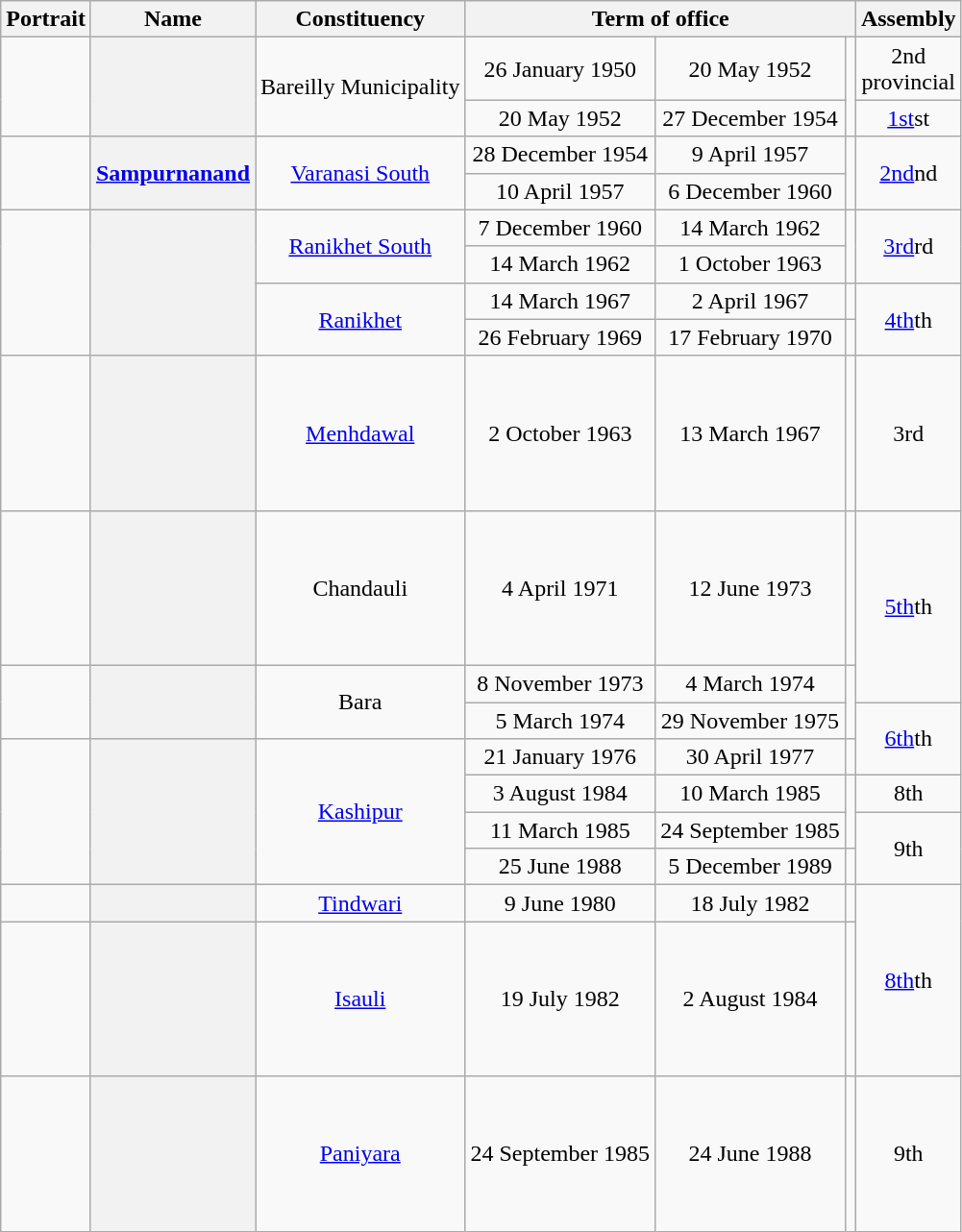<table class="wikitable sortable" style="text-align:center">
<tr>
<th class="unsortable">Portrait</th>
<th scope="col" class="sortable">Name</th>
<th scope="col">Constituency</th>
<th colspan="3" scope="colgroup">Term of office</th>
<th scope="col">Assembly</th>
</tr>
<tr align="center">
<td rowspan=2></td>
<th scope="row" rowspan=2></th>
<td rowspan="2">Bareilly Municipality</td>
<td>26 January 1950</td>
<td>20 May 1952</td>
<td rowspan="2"></td>
<td>2nd<br>provincial</td>
</tr>
<tr align="center">
<td>20 May 1952</td>
<td>27 December 1954</td>
<td><a href='#'>1st</a>st</td>
</tr>
<tr align="center">
<td rowspan=2></td>
<th scope="row" rowspan=2><a href='#'>Sampurnanand</a></th>
<td rowspan="2"><a href='#'>Varanasi South</a></td>
<td>28 December 1954</td>
<td>9 April 1957</td>
<td rowspan="2"></td>
<td rowspan="2"><a href='#'>2nd</a>nd</td>
</tr>
<tr align="center">
<td>10 April 1957</td>
<td>6 December 1960</td>
</tr>
<tr align="center">
<td rowspan="4"></td>
<th scope="row" rowspan="4"></th>
<td rowspan="2"><a href='#'>Ranikhet South</a></td>
<td>7 December 1960</td>
<td>14 March 1962</td>
<td rowspan="2"></td>
<td rowspan="2"><a href='#'>3rd</a>rd</td>
</tr>
<tr align="center">
<td>14 March 1962</td>
<td>1 October 1963</td>
</tr>
<tr align="center">
<td rowspan="2"><a href='#'>Ranikhet</a></td>
<td>14 March 1967</td>
<td>2 April 1967</td>
<td></td>
<td rowspan="2"><a href='#'>4th</a>th</td>
</tr>
<tr align="center">
<td>26 February 1969</td>
<td>17 February 1970</td>
<td></td>
</tr>
<tr align="center">
<td align="center" height="100px"></td>
<th scope="row"></th>
<td><a href='#'>Menhdawal</a></td>
<td>2 October 1963</td>
<td>13 March 1967</td>
<td></td>
<td>3rd</td>
</tr>
<tr align="center">
<td align="center" height="100px"></td>
<th scope="row"></th>
<td>Chandauli</td>
<td>4 April 1971</td>
<td>12 June 1973</td>
<td></td>
<td rowspan="2"><a href='#'>5th</a>th</td>
</tr>
<tr align="center">
<td rowspan=2></td>
<th scope="row" rowspan=2></th>
<td rowspan="2">Bara</td>
<td>8 November 1973</td>
<td>4 March 1974</td>
<td rowspan=2></td>
</tr>
<tr align="center">
<td>5 March 1974</td>
<td>29 November 1975</td>
<td rowspan="2"><a href='#'>6th</a>th</td>
</tr>
<tr align="center">
<td rowspan="4"></td>
<th scope="row" rowspan="4"></th>
<td rowspan="4"><a href='#'>Kashipur</a></td>
<td>21 January 1976</td>
<td>30 April 1977</td>
<td></td>
</tr>
<tr align="center">
<td>3 August 1984</td>
<td>10 March 1985</td>
<td rowspan=2></td>
<td>8th</td>
</tr>
<tr align="center">
<td>11 March 1985</td>
<td>24 September 1985</td>
<td rowspan="2">9th</td>
</tr>
<tr align="center">
<td>25 June 1988</td>
<td>5 December 1989</td>
<td></td>
</tr>
<tr align="center">
<td></td>
<th scope="row"></th>
<td><a href='#'>Tindwari</a></td>
<td>9 June 1980</td>
<td>18 July 1982</td>
<td></td>
<td rowspan="2"><a href='#'>8th</a>th</td>
</tr>
<tr align="center">
<td align="center" height="100px"></td>
<th scope="row"></th>
<td><a href='#'>Isauli</a></td>
<td>19 July 1982</td>
<td>2 August 1984</td>
<td></td>
</tr>
<tr align="center">
<td align="center" height="100px"></td>
<th scope="row"></th>
<td><a href='#'>Paniyara</a></td>
<td>24 September 1985</td>
<td>24 June 1988</td>
<td></td>
<td>9th</td>
</tr>
</table>
